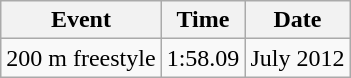<table class="wikitable" |]>
<tr>
<th>Event</th>
<th>Time</th>
<th>Date</th>
</tr>
<tr>
<td>200 m freestyle</td>
<td align=right>1:58.09</td>
<td align=right>July 2012</td>
</tr>
</table>
